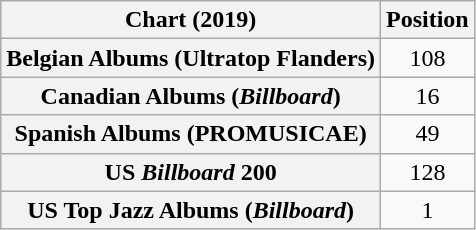<table class="wikitable sortable plainrowheaders" style="text-align:center">
<tr>
<th scope="col">Chart (2019)</th>
<th scope="col">Position</th>
</tr>
<tr>
<th scope="row">Belgian Albums (Ultratop Flanders)</th>
<td>108</td>
</tr>
<tr>
<th scope="row">Canadian Albums (<em>Billboard</em>)</th>
<td>16</td>
</tr>
<tr>
<th scope="row">Spanish Albums (PROMUSICAE)</th>
<td>49</td>
</tr>
<tr>
<th scope="row">US <em>Billboard</em> 200</th>
<td>128</td>
</tr>
<tr>
<th scope="row">US Top Jazz Albums (<em>Billboard</em>)</th>
<td>1</td>
</tr>
</table>
